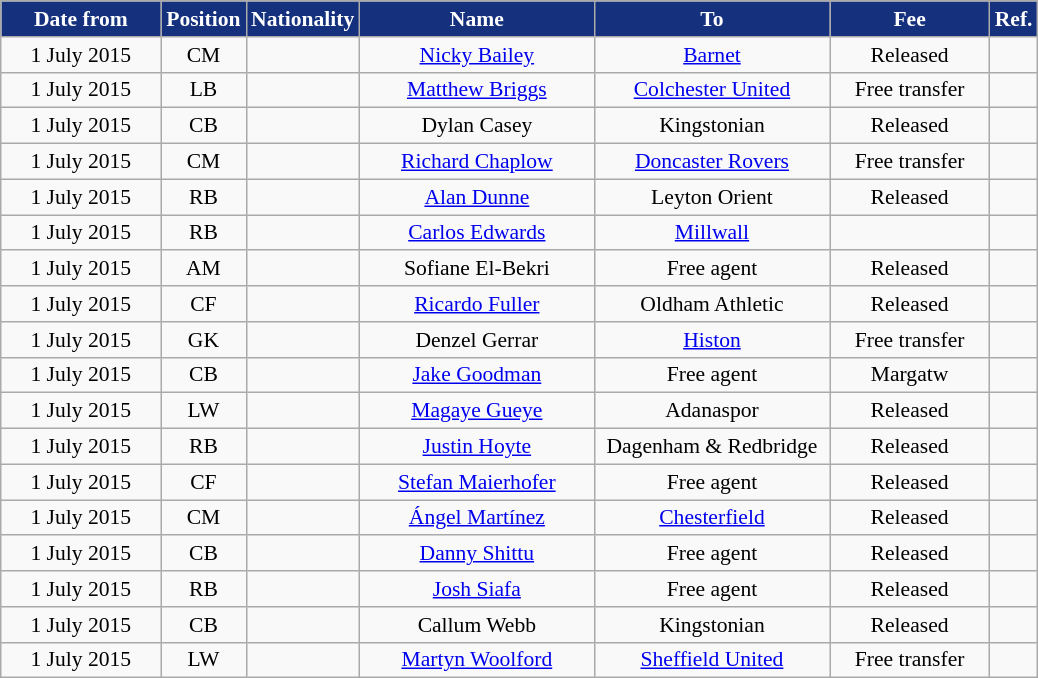<table class="wikitable"  style="text-align:center; font-size:90%; ">
<tr>
<th style="background:#15317E; color:white; width:100px;">Date from</th>
<th style="background:#15317E; color:white; width:50px;">Position</th>
<th style="background:#15317E; color:white; width:50px;">Nationality</th>
<th style="background:#15317E; color:white; width:150px;">Name</th>
<th style="background:#15317E; color:white; width:150px;">To</th>
<th style="background:#15317E; color:white; width:100px;">Fee</th>
<th style="background:#15317E; color:white; width:25px;">Ref.</th>
</tr>
<tr>
<td>1 July 2015</td>
<td>CM</td>
<td></td>
<td><a href='#'>Nicky Bailey</a></td>
<td><a href='#'>Barnet</a></td>
<td>Released</td>
<td></td>
</tr>
<tr>
<td>1 July 2015</td>
<td>LB</td>
<td></td>
<td><a href='#'>Matthew Briggs</a></td>
<td><a href='#'>Colchester United</a> </td>
<td>Free transfer</td>
<td></td>
</tr>
<tr>
<td>1 July 2015</td>
<td>CB</td>
<td></td>
<td>Dylan Casey</td>
<td>Kingstonian</td>
<td>Released</td>
<td></td>
</tr>
<tr>
<td>1 July 2015</td>
<td>CM</td>
<td></td>
<td><a href='#'>Richard Chaplow</a></td>
<td><a href='#'>Doncaster Rovers</a> </td>
<td>Free transfer</td>
<td></td>
</tr>
<tr>
<td>1 July 2015</td>
<td>RB</td>
<td></td>
<td><a href='#'>Alan Dunne</a></td>
<td>Leyton Orient</td>
<td>Released</td>
<td></td>
</tr>
<tr>
<td>1 July 2015</td>
<td>RB</td>
<td></td>
<td><a href='#'>Carlos Edwards</a></td>
<td><a href='#'>Millwall</a> </td>
<td></td>
<td></td>
</tr>
<tr>
<td>1 July 2015</td>
<td>AM</td>
<td></td>
<td>Sofiane El-Bekri</td>
<td>Free agent</td>
<td>Released</td>
<td></td>
</tr>
<tr>
<td>1 July 2015</td>
<td>CF</td>
<td></td>
<td><a href='#'>Ricardo Fuller</a></td>
<td>Oldham Athletic</td>
<td>Released</td>
<td></td>
</tr>
<tr>
<td>1 July 2015</td>
<td>GK</td>
<td></td>
<td>Denzel Gerrar</td>
<td><a href='#'>Histon</a> </td>
<td>Free transfer</td>
<td></td>
</tr>
<tr>
<td>1 July 2015</td>
<td>CB</td>
<td></td>
<td><a href='#'>Jake Goodman</a></td>
<td>Free agent</td>
<td>Margatw</td>
<td></td>
</tr>
<tr>
<td>1 July 2015</td>
<td>LW</td>
<td></td>
<td><a href='#'>Magaye Gueye</a></td>
<td>Adanaspor</td>
<td>Released</td>
<td></td>
</tr>
<tr>
<td>1 July 2015</td>
<td>RB</td>
<td></td>
<td><a href='#'>Justin Hoyte</a></td>
<td>Dagenham & Redbridge</td>
<td>Released</td>
<td></td>
</tr>
<tr>
<td>1 July 2015</td>
<td>CF</td>
<td></td>
<td><a href='#'>Stefan Maierhofer</a></td>
<td>Free agent</td>
<td>Released</td>
<td></td>
</tr>
<tr>
<td>1 July 2015</td>
<td>CM</td>
<td></td>
<td><a href='#'>Ángel Martínez</a></td>
<td><a href='#'>Chesterfield</a> </td>
<td>Released</td>
<td></td>
</tr>
<tr>
<td>1 July 2015</td>
<td>CB</td>
<td></td>
<td><a href='#'>Danny Shittu</a></td>
<td>Free agent</td>
<td>Released</td>
<td></td>
</tr>
<tr>
<td>1 July 2015</td>
<td>RB</td>
<td></td>
<td><a href='#'>Josh Siafa</a></td>
<td>Free agent</td>
<td>Released</td>
<td></td>
</tr>
<tr>
<td>1 July 2015</td>
<td>CB</td>
<td></td>
<td>Callum Webb</td>
<td>Kingstonian</td>
<td>Released</td>
<td></td>
</tr>
<tr>
<td>1 July 2015</td>
<td>LW</td>
<td></td>
<td><a href='#'>Martyn Woolford</a></td>
<td><a href='#'>Sheffield United</a> </td>
<td>Free transfer</td>
<td></td>
</tr>
</table>
